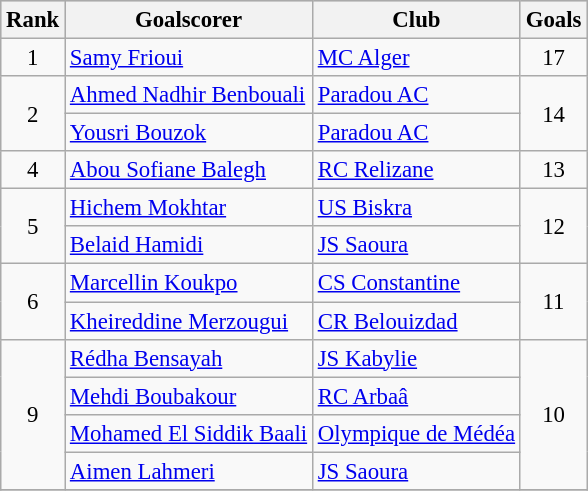<table class="wikitable" style="font-size: 95%;">
<tr bgcolor="#CCCCCC" align="center">
<th scope="col">Rank</th>
<th scope="col">Goalscorer</th>
<th scope="col">Club</th>
<th scope="col">Goals</th>
</tr>
<tr>
<td rowspan=1 align="center">1</td>
<td> <a href='#'>Samy Frioui</a></td>
<td><a href='#'>MC Alger</a></td>
<td rowspan=1 align="center">17</td>
</tr>
<tr>
<td rowspan=2 align="center">2</td>
<td> <a href='#'>Ahmed Nadhir Benbouali</a></td>
<td><a href='#'>Paradou AC</a></td>
<td rowspan=2 align="center">14</td>
</tr>
<tr>
<td> <a href='#'>Yousri Bouzok</a></td>
<td><a href='#'>Paradou AC</a></td>
</tr>
<tr>
<td rowspan=1 align="center">4</td>
<td> <a href='#'>Abou Sofiane Balegh</a></td>
<td><a href='#'>RC Relizane</a></td>
<td rowspan=1 align="center">13</td>
</tr>
<tr>
<td rowspan=2 align="center">5</td>
<td> <a href='#'>Hichem Mokhtar</a></td>
<td><a href='#'>US Biskra</a></td>
<td rowspan=2 align="center">12</td>
</tr>
<tr>
<td> <a href='#'>Belaid Hamidi</a></td>
<td><a href='#'>JS Saoura</a></td>
</tr>
<tr>
<td rowspan=2 align="center">6</td>
<td> <a href='#'>Marcellin Koukpo</a></td>
<td><a href='#'>CS Constantine</a></td>
<td rowspan=2 align="center">11</td>
</tr>
<tr>
<td> <a href='#'>Kheireddine Merzougui</a></td>
<td><a href='#'>CR Belouizdad</a></td>
</tr>
<tr>
<td rowspan=4 align="center">9</td>
<td> <a href='#'>Rédha Bensayah</a></td>
<td><a href='#'>JS Kabylie</a></td>
<td rowspan=4 align="center">10</td>
</tr>
<tr>
<td> <a href='#'>Mehdi Boubakour</a></td>
<td><a href='#'>RC Arbaâ</a></td>
</tr>
<tr>
<td> <a href='#'>Mohamed El Siddik Baali</a></td>
<td><a href='#'>Olympique de Médéa</a></td>
</tr>
<tr>
<td> <a href='#'>Aimen Lahmeri</a></td>
<td><a href='#'>JS Saoura</a></td>
</tr>
<tr>
</tr>
</table>
